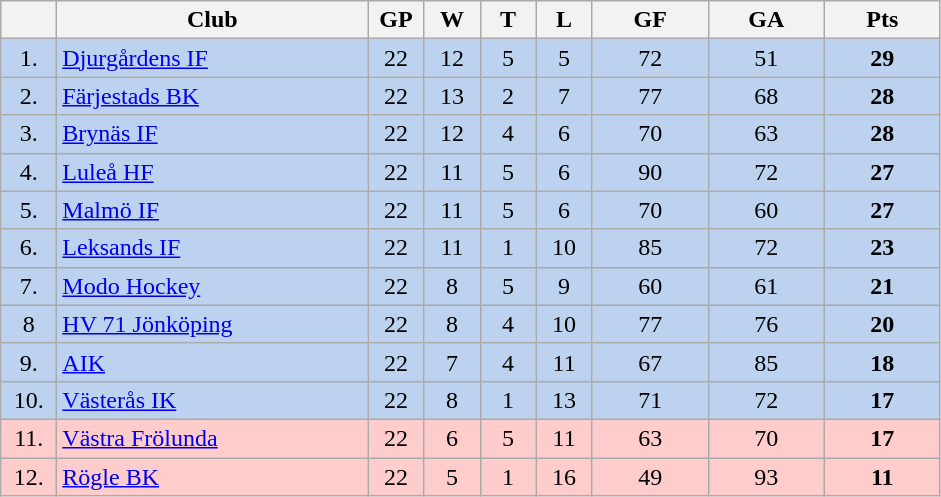<table class="wikitable">
<tr>
<th width="30"></th>
<th width="200">Club</th>
<th width="30">GP</th>
<th width="30">W</th>
<th width="30">T</th>
<th width="30">L</th>
<th width="70">GF</th>
<th width="70">GA</th>
<th width="70">Pts</th>
</tr>
<tr bgcolor="#BCD2EE" align="center">
<td>1.</td>
<td align="left"><a href='#'>Djurgårdens IF</a></td>
<td>22</td>
<td>12</td>
<td>5</td>
<td>5</td>
<td>72</td>
<td>51</td>
<td><strong>29</strong></td>
</tr>
<tr bgcolor="#BCD2EE" align="center">
<td>2.</td>
<td align="left"><a href='#'>Färjestads BK</a></td>
<td>22</td>
<td>13</td>
<td>2</td>
<td>7</td>
<td>77</td>
<td>68</td>
<td><strong>28</strong></td>
</tr>
<tr bgcolor="#BCD2EE" align="center">
<td>3.</td>
<td align="left"><a href='#'>Brynäs IF</a></td>
<td>22</td>
<td>12</td>
<td>4</td>
<td>6</td>
<td>70</td>
<td>63</td>
<td><strong>28</strong></td>
</tr>
<tr bgcolor="#BCD2EE" align="center">
<td>4.</td>
<td align="left"><a href='#'>Luleå HF</a></td>
<td>22</td>
<td>11</td>
<td>5</td>
<td>6</td>
<td>90</td>
<td>72</td>
<td><strong>27</strong></td>
</tr>
<tr bgcolor="#BCD2EE" align="center">
<td>5.</td>
<td align="left"><a href='#'>Malmö IF</a></td>
<td>22</td>
<td>11</td>
<td>5</td>
<td>6</td>
<td>70</td>
<td>60</td>
<td><strong>27</strong></td>
</tr>
<tr bgcolor="#BCD2EE" align="center">
<td>6.</td>
<td align="left"><a href='#'>Leksands IF</a></td>
<td>22</td>
<td>11</td>
<td>1</td>
<td>10</td>
<td>85</td>
<td>72</td>
<td><strong>23</strong></td>
</tr>
<tr bgcolor="#BCD2EE" align="center">
<td>7.</td>
<td align="left"><a href='#'>Modo Hockey</a></td>
<td>22</td>
<td>8</td>
<td>5</td>
<td>9</td>
<td>60</td>
<td>61</td>
<td><strong>21</strong></td>
</tr>
<tr bgcolor="#BCD2EE" align="center">
<td>8</td>
<td align="left"><a href='#'>HV 71 Jönköping</a></td>
<td>22</td>
<td>8</td>
<td>4</td>
<td>10</td>
<td>77</td>
<td>76</td>
<td><strong>20</strong></td>
</tr>
<tr bgcolor="#BCD2EE" align="center">
<td>9.</td>
<td align="left"><a href='#'>AIK</a></td>
<td>22</td>
<td>7</td>
<td>4</td>
<td>11</td>
<td>67</td>
<td>85</td>
<td><strong>18</strong></td>
</tr>
<tr bgcolor="#BCD2EE" align="center">
<td>10.</td>
<td align="left"><a href='#'>Västerås IK</a></td>
<td>22</td>
<td>8</td>
<td>1</td>
<td>13</td>
<td>71</td>
<td>72</td>
<td><strong>17</strong></td>
</tr>
<tr bgcolor="#ffcccc" align="center">
<td>11.</td>
<td align="left"><a href='#'>Västra Frölunda</a></td>
<td>22</td>
<td>6</td>
<td>5</td>
<td>11</td>
<td>63</td>
<td>70</td>
<td><strong>17</strong></td>
</tr>
<tr bgcolor="#ffcccc" align="center">
<td>12.</td>
<td align="left"><a href='#'>Rögle BK</a></td>
<td>22</td>
<td>5</td>
<td>1</td>
<td>16</td>
<td>49</td>
<td>93</td>
<td><strong>11</strong></td>
</tr>
</table>
